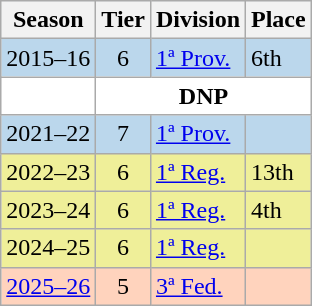<table class="wikitable">
<tr style="background:#f0f6fa;">
<th>Season</th>
<th>Tier</th>
<th>Division</th>
<th>Place</th>
</tr>
<tr>
<td style="background:#BBD7EC;">2015–16</td>
<td style="background:#BBD7EC;" align="center">6</td>
<td style="background:#BBD7EC;"><a href='#'>1ª Prov.</a></td>
<td style="background:#BBD7EC;">6th</td>
</tr>
<tr>
<td style="background:#FFFFFF;"></td>
<th style="background:#FFFFFF;" colspan="3">DNP</th>
</tr>
<tr>
<td style="background:#BBD7EC;">2021–22</td>
<td style="background:#BBD7EC;" align="center">7</td>
<td style="background:#BBD7EC;"><a href='#'>1ª Prov.</a></td>
<td style="background:#BBD7EC;"></td>
</tr>
<tr>
<td style="background:#EFEF99;">2022–23</td>
<td style="background:#EFEF99;" align="center">6</td>
<td style="background:#EFEF99;"><a href='#'>1ª Reg.</a></td>
<td style="background:#EFEF99;">13th</td>
</tr>
<tr>
<td style="background:#EFEF99;">2023–24</td>
<td style="background:#EFEF99;" align="center">6</td>
<td style="background:#EFEF99;"><a href='#'>1ª Reg.</a></td>
<td style="background:#EFEF99;">4th</td>
</tr>
<tr>
<td style="background:#EFEF99;">2024–25</td>
<td style="background:#EFEF99;" align="center">6</td>
<td style="background:#EFEF99;"><a href='#'>1ª Reg.</a></td>
<td style="background:#EFEF99;"></td>
</tr>
<tr>
<td style="background:#FFD3BD;"><a href='#'>2025–26</a></td>
<td style="background:#FFD3BD;" align="center">5</td>
<td style="background:#FFD3BD;"><a href='#'>3ª Fed.</a></td>
<td style="background:#FFD3BD;"></td>
</tr>
</table>
